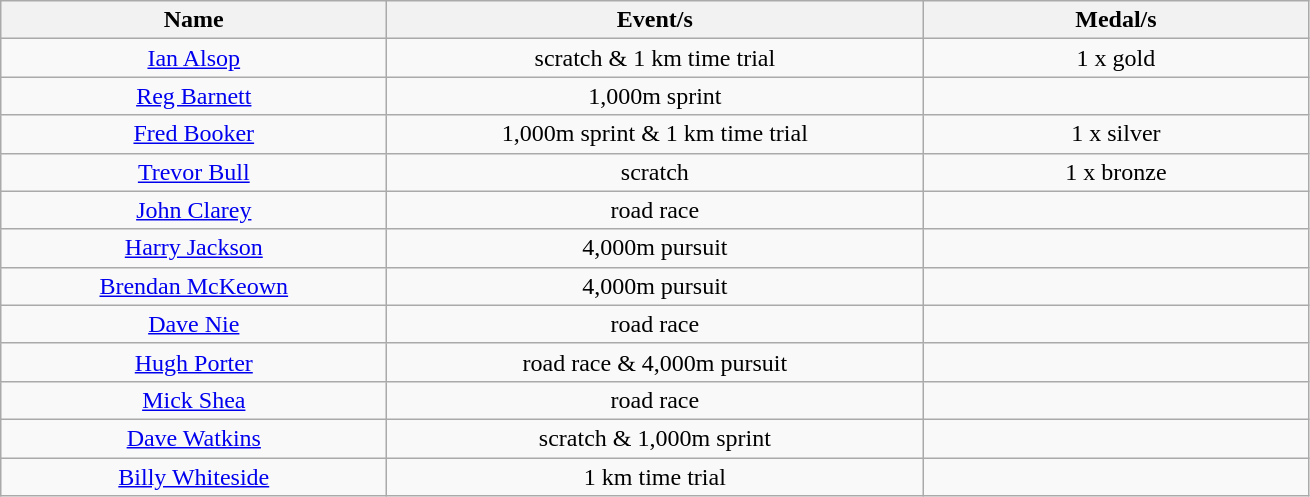<table class="wikitable" style="text-align: center">
<tr>
<th width=250>Name</th>
<th width=350>Event/s</th>
<th width=250>Medal/s</th>
</tr>
<tr>
<td><a href='#'>Ian Alsop</a></td>
<td>scratch & 1 km time trial</td>
<td>1 x gold</td>
</tr>
<tr>
<td><a href='#'>Reg Barnett</a></td>
<td>1,000m sprint</td>
<td></td>
</tr>
<tr>
<td><a href='#'>Fred Booker</a></td>
<td>1,000m sprint & 1 km time trial</td>
<td>1 x silver</td>
</tr>
<tr>
<td><a href='#'>Trevor Bull</a></td>
<td>scratch</td>
<td>1 x bronze</td>
</tr>
<tr>
<td><a href='#'>John Clarey</a></td>
<td>road race</td>
<td></td>
</tr>
<tr>
<td><a href='#'>Harry Jackson</a></td>
<td>4,000m pursuit</td>
<td></td>
</tr>
<tr>
<td><a href='#'>Brendan McKeown</a></td>
<td>4,000m pursuit</td>
<td></td>
</tr>
<tr>
<td><a href='#'>Dave Nie</a></td>
<td>road race</td>
<td></td>
</tr>
<tr>
<td><a href='#'>Hugh Porter</a></td>
<td>road race & 4,000m pursuit</td>
<td></td>
</tr>
<tr>
<td><a href='#'>Mick Shea</a></td>
<td>road race</td>
<td></td>
</tr>
<tr>
<td><a href='#'>Dave Watkins</a></td>
<td>scratch & 1,000m sprint</td>
<td></td>
</tr>
<tr>
<td><a href='#'>Billy Whiteside</a></td>
<td>1 km time trial</td>
<td></td>
</tr>
</table>
